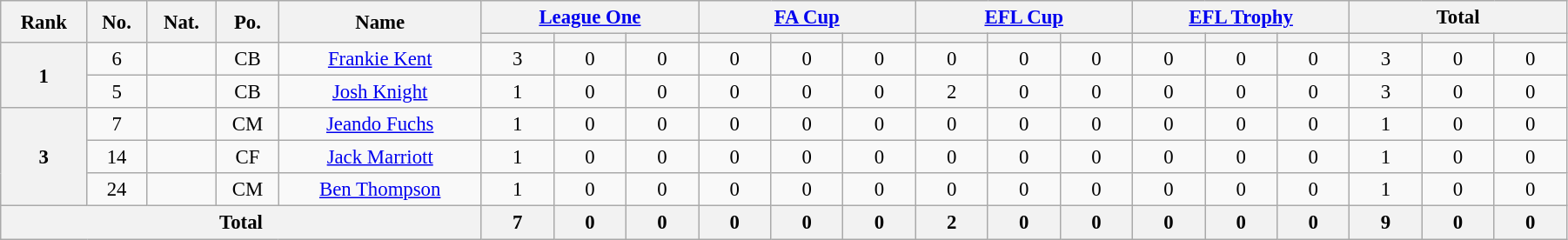<table class="wikitable" style="text-align:center; font-size:95%; width:95%;">
<tr>
<th rowspan=2>Rank</th>
<th rowspan=2>No.</th>
<th rowspan=2>Nat.</th>
<th rowspan=2>Po.</th>
<th rowspan=2>Name</th>
<th colspan=3 width=100px><a href='#'>League One</a></th>
<th colspan=3 width=100px><a href='#'>FA Cup</a></th>
<th colspan=3 width=100px><a href='#'>EFL Cup</a></th>
<th colspan=3 width=100px><a href='#'>EFL Trophy</a></th>
<th colspan=3 width=100px>Total</th>
</tr>
<tr>
<th></th>
<th></th>
<th></th>
<th></th>
<th></th>
<th></th>
<th></th>
<th></th>
<th></th>
<th></th>
<th></th>
<th></th>
<th></th>
<th></th>
<th></th>
</tr>
<tr>
<th rowspan=2>1</th>
<td>6</td>
<td></td>
<td>CB</td>
<td><a href='#'>Frankie Kent</a></td>
<td>3</td>
<td>0</td>
<td>0</td>
<td>0</td>
<td>0</td>
<td>0</td>
<td>0</td>
<td>0</td>
<td>0</td>
<td>0</td>
<td>0</td>
<td>0</td>
<td>3</td>
<td>0</td>
<td>0</td>
</tr>
<tr>
<td>5</td>
<td></td>
<td>CB</td>
<td><a href='#'>Josh Knight</a></td>
<td>1</td>
<td>0</td>
<td>0</td>
<td>0</td>
<td>0</td>
<td>0</td>
<td>2</td>
<td>0</td>
<td>0</td>
<td>0</td>
<td>0</td>
<td>0</td>
<td>3</td>
<td>0</td>
<td>0</td>
</tr>
<tr>
<th rowspan=3>3</th>
<td>7</td>
<td></td>
<td>CM</td>
<td><a href='#'>Jeando Fuchs</a></td>
<td>1</td>
<td>0</td>
<td>0</td>
<td>0</td>
<td>0</td>
<td>0</td>
<td>0</td>
<td>0</td>
<td>0</td>
<td>0</td>
<td>0</td>
<td>0</td>
<td>1</td>
<td>0</td>
<td>0</td>
</tr>
<tr>
<td>14</td>
<td></td>
<td>CF</td>
<td><a href='#'>Jack Marriott</a></td>
<td>1</td>
<td>0</td>
<td>0</td>
<td>0</td>
<td>0</td>
<td>0</td>
<td>0</td>
<td>0</td>
<td>0</td>
<td>0</td>
<td>0</td>
<td>0</td>
<td>1</td>
<td>0</td>
<td>0</td>
</tr>
<tr>
<td>24</td>
<td></td>
<td>CM</td>
<td><a href='#'>Ben Thompson</a></td>
<td>1</td>
<td>0</td>
<td>0</td>
<td>0</td>
<td>0</td>
<td>0</td>
<td>0</td>
<td>0</td>
<td>0</td>
<td>0</td>
<td>0</td>
<td>0</td>
<td>1</td>
<td>0</td>
<td>0</td>
</tr>
<tr>
<th colspan=5>Total</th>
<th>7</th>
<th>0</th>
<th>0</th>
<th>0</th>
<th>0</th>
<th>0</th>
<th>2</th>
<th>0</th>
<th>0</th>
<th>0</th>
<th>0</th>
<th>0</th>
<th>9</th>
<th>0</th>
<th>0</th>
</tr>
</table>
